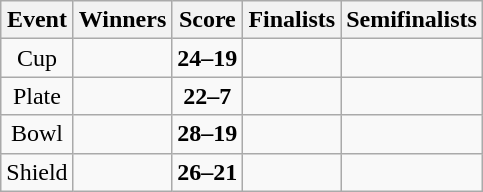<table class="wikitable" style="text-align: center">
<tr>
<th>Event</th>
<th>Winners</th>
<th>Score</th>
<th>Finalists</th>
<th>Semifinalists</th>
</tr>
<tr>
<td>Cup</td>
<td align=left><strong></strong></td>
<td><strong>24–19</strong></td>
<td align=left></td>
<td align=left><br></td>
</tr>
<tr>
<td>Plate</td>
<td align=left><strong></strong></td>
<td><strong>22–7</strong></td>
<td align=left></td>
<td align=left><br></td>
</tr>
<tr>
<td>Bowl</td>
<td align=left><strong></strong></td>
<td><strong>28–19</strong></td>
<td align=left></td>
<td align=left><br></td>
</tr>
<tr>
<td>Shield</td>
<td align=left><strong></strong></td>
<td><strong>26–21</strong></td>
<td align=left></td>
<td align=left><br></td>
</tr>
</table>
